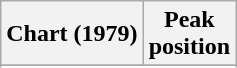<table class="wikitable sortable plainrowheaders">
<tr>
<th>Chart (1979)</th>
<th>Peak<br>position</th>
</tr>
<tr>
</tr>
<tr>
</tr>
<tr>
</tr>
</table>
